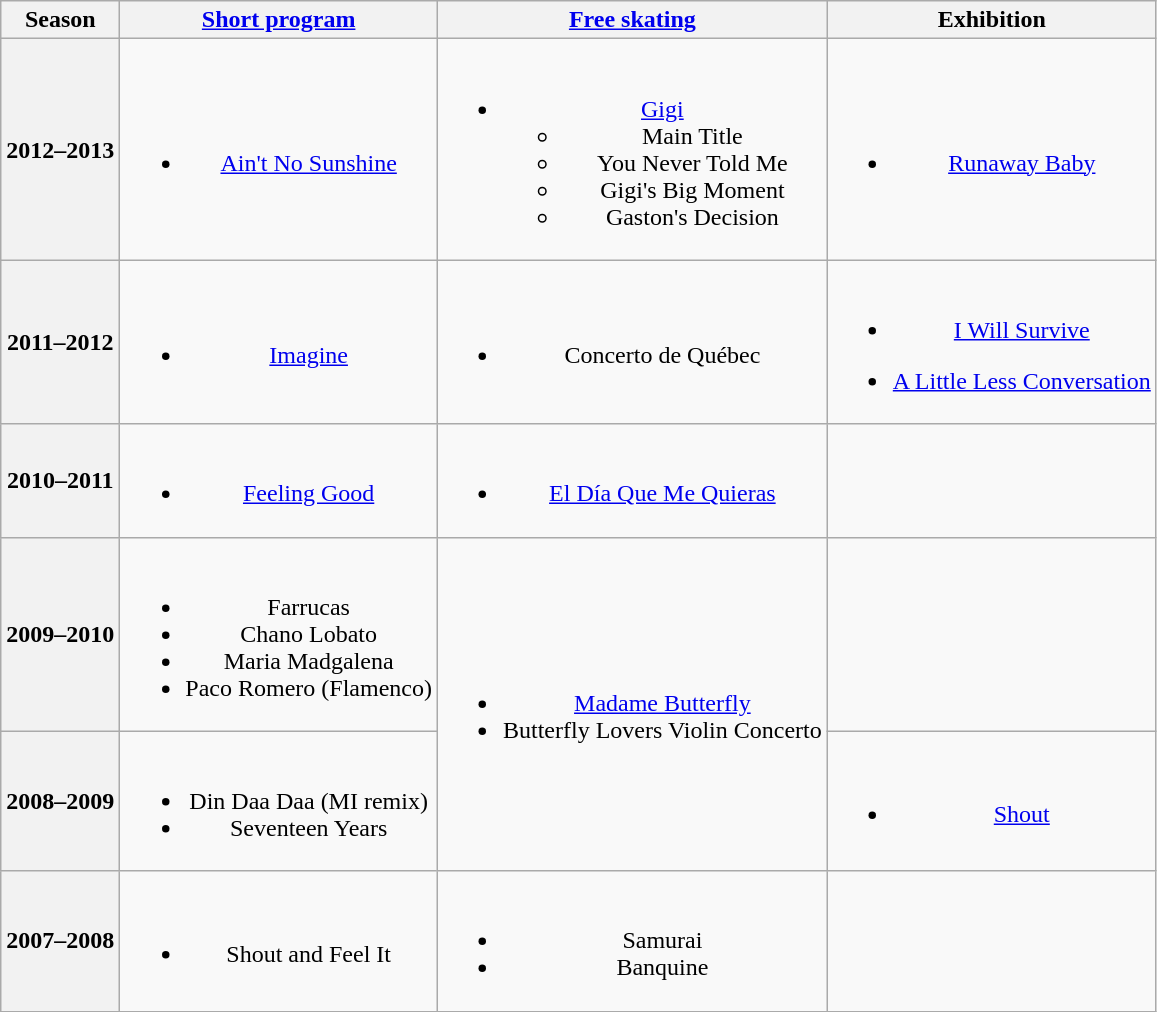<table class="wikitable" style="text-align:center">
<tr>
<th>Season</th>
<th><a href='#'>Short program</a></th>
<th><a href='#'>Free skating</a></th>
<th>Exhibition</th>
</tr>
<tr>
<th>2012–2013 <br> </th>
<td><br><ul><li><a href='#'>Ain't No Sunshine</a> <br></li></ul></td>
<td><br><ul><li><a href='#'>Gigi</a><ul><li>Main Title</li><li>You Never Told Me</li><li>Gigi's Big Moment</li><li>Gaston's Decision</li></ul></li></ul></td>
<td><br><ul><li><a href='#'>Runaway Baby</a> <br></li></ul></td>
</tr>
<tr>
<th>2011–2012 <br> </th>
<td><br><ul><li><a href='#'>Imagine</a> <br></li></ul></td>
<td><br><ul><li>Concerto de Québec <br></li></ul></td>
<td><br><ul><li><a href='#'>I Will Survive</a> <br></li></ul><ul><li><a href='#'>A Little Less Conversation</a> <br></li></ul></td>
</tr>
<tr>
<th>2010–2011 <br> </th>
<td><br><ul><li><a href='#'>Feeling Good</a> <br></li></ul></td>
<td><br><ul><li><a href='#'>El Día Que Me Quieras</a> <br></li></ul></td>
<td></td>
</tr>
<tr>
<th>2009–2010 <br> </th>
<td><br><ul><li>Farrucas <br></li><li>Chano Lobato</li><li>Maria Madgalena</li><li>Paco Romero (Flamenco)</li></ul></td>
<td rowspan=2><br><ul><li><a href='#'>Madame Butterfly</a> <br></li><li>Butterfly Lovers Violin Concerto <br></li></ul></td>
<td></td>
</tr>
<tr>
<th>2008–2009 <br> </th>
<td><br><ul><li>Din Daa Daa (MI remix) <br></li><li>Seventeen Years <br></li></ul></td>
<td><br><ul><li><a href='#'>Shout</a> <br></li></ul></td>
</tr>
<tr>
<th>2007–2008 <br> </th>
<td><br><ul><li>Shout and Feel It <br></li></ul></td>
<td><br><ul><li>Samurai <br></li><li>Banquine <br></li></ul></td>
<td></td>
</tr>
</table>
